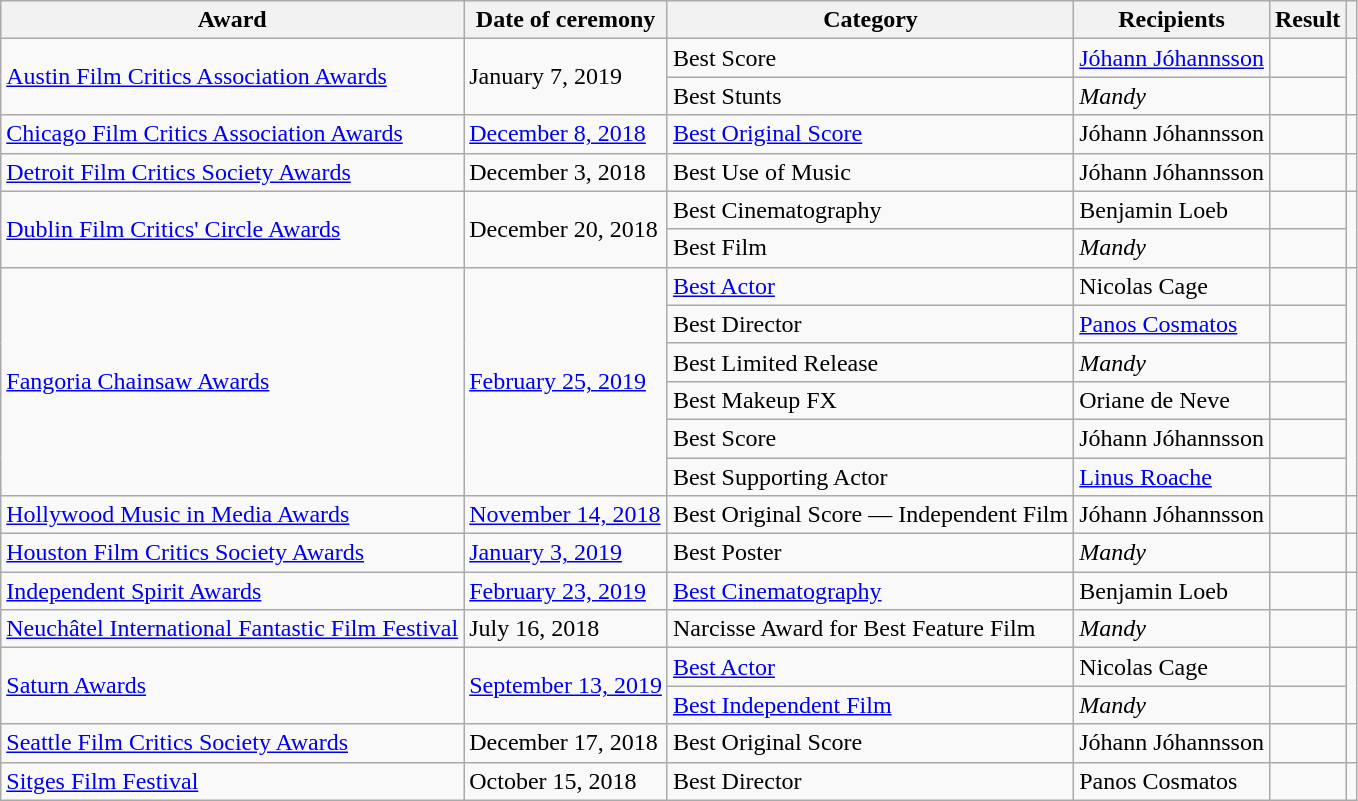<table class="wikitable plainrowheaders sortable">
<tr>
<th scope="col">Award</th>
<th scope="col">Date of ceremony</th>
<th scope="col">Category</th>
<th scope="col">Recipients</th>
<th scope="col">Result</th>
<th scope="col" class="unsortable"></th>
</tr>
<tr>
<td rowspan=2><a href='#'>Austin Film Critics Association Awards</a></td>
<td rowspan=2>January 7, 2019</td>
<td>Best Score</td>
<td><a href='#'>Jóhann Jóhannsson</a></td>
<td></td>
<td rowspan=2 style="text-align:center;"></td>
</tr>
<tr>
<td>Best Stunts</td>
<td><em>Mandy</em></td>
<td></td>
</tr>
<tr>
<td><a href='#'>Chicago Film Critics Association Awards</a></td>
<td><a href='#'>December 8, 2018</a></td>
<td><a href='#'>Best Original Score</a></td>
<td>Jóhann Jóhannsson</td>
<td></td>
<td style="text-align:center;"></td>
</tr>
<tr>
<td><a href='#'>Detroit Film Critics Society Awards</a></td>
<td>December 3, 2018</td>
<td>Best Use of Music</td>
<td>Jóhann Jóhannsson</td>
<td></td>
<td style="text-align:center;"></td>
</tr>
<tr>
<td rowspan=2><a href='#'>Dublin Film Critics' Circle Awards</a></td>
<td rowspan=2>December 20, 2018</td>
<td>Best Cinematography</td>
<td>Benjamin Loeb</td>
<td></td>
<td rowspan=2 style="text-align:center;"></td>
</tr>
<tr>
<td>Best Film</td>
<td><em>Mandy</em></td>
<td></td>
</tr>
<tr>
<td rowspan=6><a href='#'>Fangoria Chainsaw Awards</a></td>
<td rowspan=6><a href='#'>February 25, 2019</a></td>
<td><a href='#'>Best Actor</a></td>
<td>Nicolas Cage</td>
<td></td>
<td rowspan=6 style="text-align:center;"></td>
</tr>
<tr>
<td>Best Director</td>
<td><a href='#'>Panos Cosmatos</a></td>
<td></td>
</tr>
<tr>
<td>Best Limited Release</td>
<td><em>Mandy</em></td>
<td></td>
</tr>
<tr>
<td>Best Makeup FX</td>
<td>Oriane de Neve</td>
<td></td>
</tr>
<tr>
<td>Best Score</td>
<td>Jóhann Jóhannsson</td>
<td></td>
</tr>
<tr>
<td>Best Supporting Actor</td>
<td><a href='#'>Linus Roache</a></td>
<td></td>
</tr>
<tr>
<td><a href='#'>Hollywood Music in Media Awards</a></td>
<td><a href='#'>November 14, 2018</a></td>
<td>Best Original Score — Independent Film</td>
<td>Jóhann Jóhannsson</td>
<td></td>
<td style="text-align:center;"></td>
</tr>
<tr>
<td><a href='#'>Houston Film Critics Society Awards</a></td>
<td><a href='#'>January 3, 2019</a></td>
<td>Best Poster</td>
<td><em>Mandy</em></td>
<td></td>
<td style="text-align:center;"></td>
</tr>
<tr>
<td><a href='#'>Independent Spirit Awards</a></td>
<td><a href='#'>February 23, 2019</a></td>
<td><a href='#'>Best Cinematography</a></td>
<td>Benjamin Loeb</td>
<td></td>
<td style="text-align:center;"></td>
</tr>
<tr>
<td><a href='#'>Neuchâtel International Fantastic Film Festival</a></td>
<td>July 16, 2018</td>
<td>Narcisse Award for Best Feature Film</td>
<td><em>Mandy</em></td>
<td></td>
<td style="text-align:center;"></td>
</tr>
<tr>
<td rowspan=2><a href='#'>Saturn Awards</a></td>
<td rowspan=2><a href='#'>September 13, 2019</a></td>
<td><a href='#'>Best Actor</a></td>
<td>Nicolas Cage</td>
<td></td>
<td rowspan="2" style="text-align:center;"></td>
</tr>
<tr>
<td><a href='#'>Best Independent Film</a></td>
<td><em>Mandy</em></td>
<td></td>
</tr>
<tr>
<td><a href='#'>Seattle Film Critics Society Awards</a></td>
<td>December 17, 2018</td>
<td>Best Original Score</td>
<td>Jóhann Jóhannsson</td>
<td></td>
<td style="text-align:center;"></td>
</tr>
<tr>
<td><a href='#'>Sitges Film Festival</a></td>
<td>October 15, 2018</td>
<td>Best Director</td>
<td>Panos Cosmatos</td>
<td></td>
<td style="text-align:center;"></td>
</tr>
</table>
